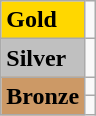<table class="wikitable">
<tr>
<td bgcolor="gold"><strong>Gold</strong></td>
<td></td>
</tr>
<tr>
<td bgcolor="silver"><strong>Silver</strong></td>
<td></td>
</tr>
<tr>
<td rowspan="2" bgcolor="#cc9966"><strong>Bronze</strong></td>
<td></td>
</tr>
<tr>
<td></td>
</tr>
</table>
